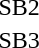<table>
<tr>
<td>SB2</td>
<td></td>
<td></td>
<td></td>
</tr>
<tr>
<td>SB3</td>
<td></td>
<td></td>
<td></td>
</tr>
</table>
